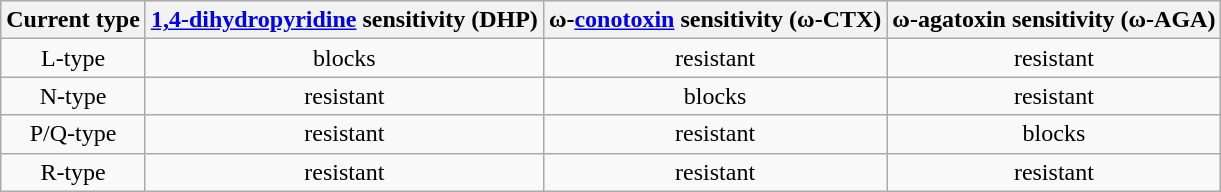<table class="wikitable" | style="text-align:center" style="margin-left: auto; margin-right: auto; border: none">
<tr>
<th><strong>Current type</strong></th>
<th><strong><a href='#'>1,4-dihydropyridine</a> sensitivity (DHP)</strong></th>
<th><strong>ω-<a href='#'>conotoxin</a> sensitivity (ω-CTX)</strong></th>
<th><strong>ω-agatoxin sensitivity (ω-AGA)</strong></th>
</tr>
<tr>
<td>L-type</td>
<td>blocks</td>
<td>resistant</td>
<td>resistant</td>
</tr>
<tr>
<td>N-type</td>
<td>resistant</td>
<td>blocks</td>
<td>resistant</td>
</tr>
<tr>
<td>P/Q-type</td>
<td>resistant</td>
<td>resistant</td>
<td>blocks</td>
</tr>
<tr>
<td>R-type</td>
<td>resistant</td>
<td>resistant</td>
<td>resistant</td>
</tr>
</table>
